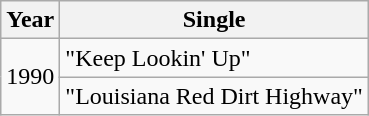<table class="wikitable">
<tr>
<th>Year</th>
<th>Single</th>
</tr>
<tr>
<td rowspan=2>1990</td>
<td>"Keep Lookin' Up"</td>
</tr>
<tr>
<td>"Louisiana Red Dirt Highway"</td>
</tr>
</table>
